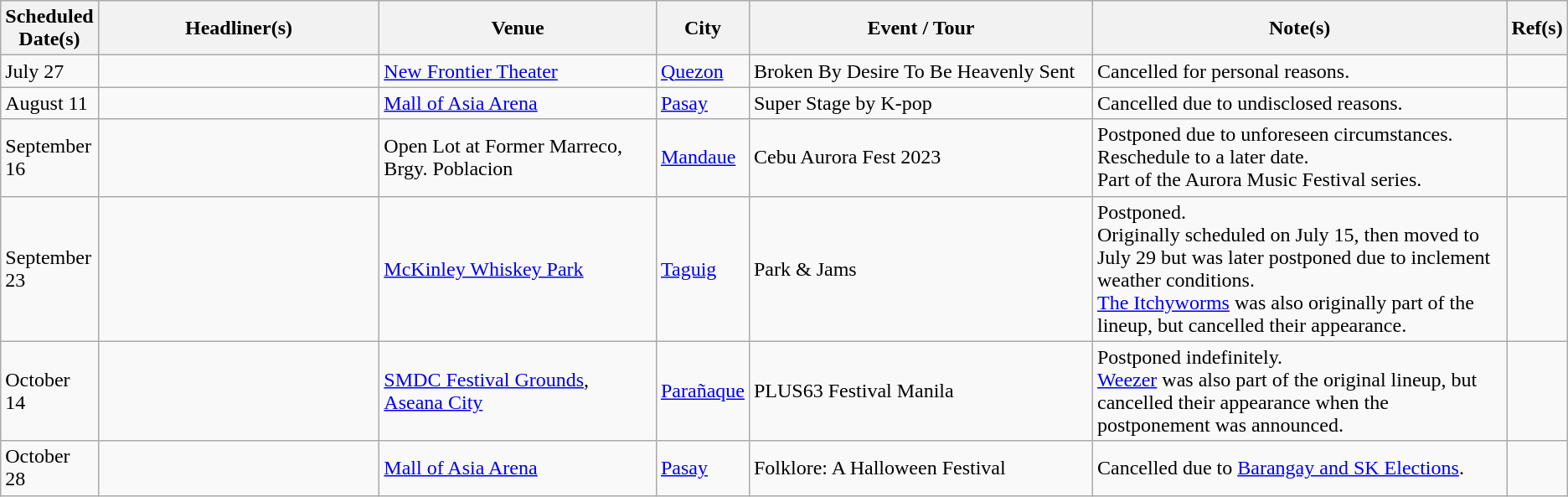<table class="wikitable sortable" style="font-size: 100%; width=100%;" style="text-align:center;">
<tr>
<th class="unsortable" style="width: 0%;" scope="col">Scheduled Date(s)</th>
<th style="width: 20%;" scope="col">Headliner(s)</th>
<th style="width: 20%;" scope="col">Venue</th>
<th style="width: 0%;" scope="col">City</th>
<th style="width: 25%;" scope="col">Event / Tour</th>
<th style="width: 30%;" scope="col">Note(s)</th>
<th class="unsortable" style="width: 1%;" scope="col">Ref(s)</th>
</tr>
<tr>
<td>July 27</td>
<td></td>
<td><a href='#'>New Frontier Theater</a></td>
<td><a href='#'>Quezon</a></td>
<td>Broken By Desire To Be Heavenly Sent</td>
<td>Cancelled for personal reasons.</td>
<td></td>
</tr>
<tr>
<td>August 11</td>
<td></td>
<td><a href='#'>Mall of Asia Arena</a></td>
<td><a href='#'>Pasay</a></td>
<td>Super Stage by K-pop</td>
<td>Cancelled due to undisclosed reasons.</td>
<td></td>
</tr>
<tr>
<td>September 16</td>
<td></td>
<td>Open Lot at Former Marreco, Brgy. Poblacion</td>
<td><a href='#'>Mandaue</a></td>
<td>Cebu Aurora Fest 2023</td>
<td>Postponed due to unforeseen circumstances. Reschedule to a later date.<br>Part of the Aurora Music Festival series.</td>
<td></td>
</tr>
<tr>
<td>September 23</td>
<td></td>
<td><a href='#'>McKinley Whiskey Park</a></td>
<td><a href='#'>Taguig</a></td>
<td>Park & Jams</td>
<td>Postponed.<br>Originally scheduled on July 15, then moved to July 29 but was later postponed due to inclement weather conditions.<br><a href='#'>The Itchyworms</a> was also originally part of the lineup, but cancelled their appearance.</td>
<td></td>
</tr>
<tr>
<td>October 14</td>
<td></td>
<td><a href='#'>SMDC Festival Grounds</a>, <a href='#'>Aseana City</a></td>
<td><a href='#'>Parañaque</a></td>
<td>PLUS63 Festival Manila</td>
<td>Postponed indefinitely.<br><a href='#'>Weezer</a> was also part of the original lineup, but cancelled their appearance when the postponement was announced.</td>
<td></td>
</tr>
<tr>
<td>October 28</td>
<td></td>
<td><a href='#'>Mall of Asia Arena</a></td>
<td><a href='#'>Pasay</a></td>
<td>Folklore: A Halloween Festival</td>
<td>Cancelled due to <a href='#'>Barangay and SK Elections</a>.</td>
<td></td>
</tr>
</table>
